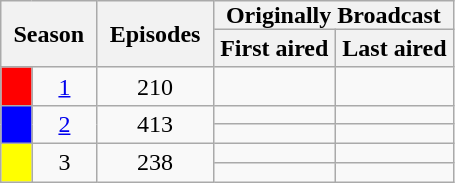<table class="wikitable" style="text-align:center">
<tr>
<th style="padding: 0 8px" colspan="2" rowspan="2">Season</th>
<th style="padding: 0 8px" rowspan="2">Episodes</th>
<th style="padding: 0 8px" colspan="2">Originally Broadcast</th>
</tr>
<tr>
<th style="padding: 1 8px">First aired</th>
<th style="padding: 1 8px">Last aired</th>
</tr>
<tr>
<td style="background:Red"></td>
<td align="center"><a href='#'>1</a></td>
<td align="center">210</td>
<td align="center"></td>
<td align="center"></td>
</tr>
<tr>
<td style="background:Blue" rowspan="2"></td>
<td align="center" rowspan="2"><a href='#'>2</a></td>
<td align="center" rowspan="2">413</td>
<td align="center"></td>
<td align="center"></td>
</tr>
<tr>
<td align="center"></td>
<td align="center"></td>
</tr>
<tr>
<td style="background:Yellow" rowspan="2"></td>
<td align="center" rowspan="2">3</td>
<td align="center" rowspan="2">238</td>
<td align="center"></td>
<td align="center"></td>
</tr>
<tr>
<td align="center"></td>
<td align="center"></td>
</tr>
</table>
